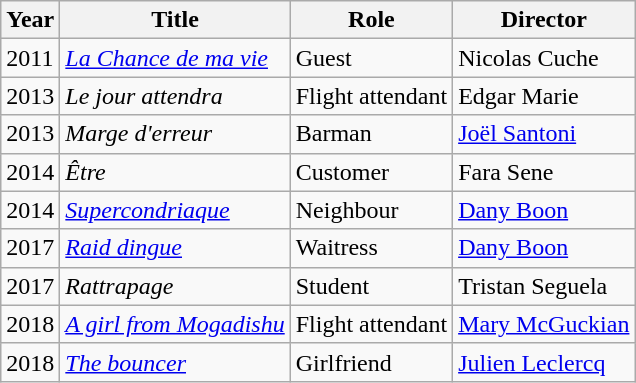<table class="wikitable">
<tr>
<th>Year</th>
<th>Title</th>
<th>Role</th>
<th>Director</th>
</tr>
<tr>
<td>2011</td>
<td><em><a href='#'>La Chance de ma vie</a></em></td>
<td>Guest</td>
<td>Nicolas Cuche</td>
</tr>
<tr>
<td>2013</td>
<td><em>Le jour attendra</em></td>
<td>Flight attendant</td>
<td>Edgar Marie</td>
</tr>
<tr>
<td>2013</td>
<td><em>Marge d'erreur</em></td>
<td>Barman</td>
<td><a href='#'>Joël Santoni</a></td>
</tr>
<tr>
<td>2014</td>
<td><em>Être</em></td>
<td>Customer</td>
<td>Fara Sene</td>
</tr>
<tr>
<td>2014</td>
<td><em><a href='#'>Supercondriaque</a></em></td>
<td>Neighbour</td>
<td><a href='#'>Dany Boon</a></td>
</tr>
<tr>
<td>2017</td>
<td><em><a href='#'>Raid dingue</a></em></td>
<td>Waitress</td>
<td><a href='#'>Dany Boon</a></td>
</tr>
<tr>
<td>2017</td>
<td><em>Rattrapage</em></td>
<td>Student</td>
<td>Tristan Seguela</td>
</tr>
<tr>
<td>2018</td>
<td><em><a href='#'>A girl from Mogadishu</a></em></td>
<td>Flight attendant</td>
<td><a href='#'>Mary McGuckian</a></td>
</tr>
<tr>
<td>2018</td>
<td><em><a href='#'>The bouncer</a></em></td>
<td>Girlfriend</td>
<td><a href='#'>Julien Leclercq</a></td>
</tr>
</table>
